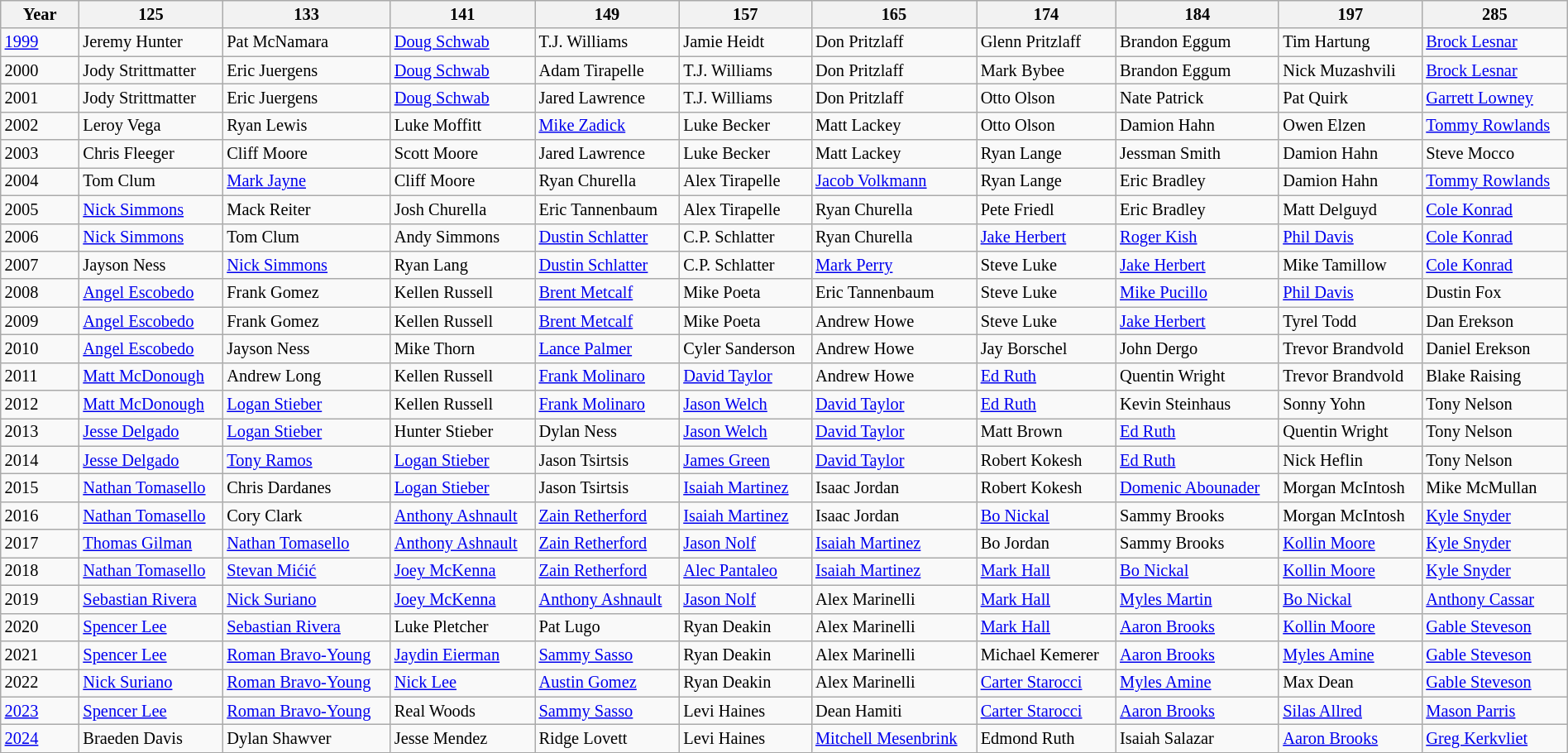<table class="wikitable sortable" style="width: 100%; font-size: 85%;">
<tr>
<th width="5%">Year</th>
<th>125</th>
<th>133</th>
<th>141</th>
<th>149</th>
<th>157</th>
<th>165</th>
<th>174</th>
<th>184</th>
<th>197</th>
<th>285</th>
</tr>
<tr>
<td><a href='#'>1999</a></td>
<td>Jeremy Hunter</td>
<td>Pat McNamara</td>
<td><a href='#'>Doug Schwab</a></td>
<td>T.J. Williams</td>
<td>Jamie Heidt</td>
<td>Don Pritzlaff</td>
<td>Glenn Pritzlaff</td>
<td>Brandon Eggum</td>
<td>Tim Hartung</td>
<td><a href='#'>Brock Lesnar</a></td>
</tr>
<tr>
<td>2000</td>
<td>Jody Strittmatter</td>
<td>Eric Juergens</td>
<td><a href='#'>Doug Schwab</a></td>
<td>Adam Tirapelle</td>
<td>T.J. Williams</td>
<td>Don Pritzlaff</td>
<td>Mark Bybee</td>
<td>Brandon Eggum</td>
<td>Nick Muzashvili</td>
<td><a href='#'>Brock Lesnar</a></td>
</tr>
<tr>
<td>2001</td>
<td>Jody Strittmatter</td>
<td>Eric Juergens</td>
<td><a href='#'>Doug Schwab</a></td>
<td>Jared Lawrence</td>
<td>T.J. Williams</td>
<td>Don Pritzlaff</td>
<td>Otto Olson</td>
<td>Nate Patrick</td>
<td>Pat Quirk</td>
<td><a href='#'>Garrett Lowney</a></td>
</tr>
<tr>
<td>2002</td>
<td>Leroy Vega</td>
<td>Ryan Lewis</td>
<td>Luke Moffitt</td>
<td><a href='#'>Mike Zadick</a></td>
<td>Luke Becker</td>
<td>Matt Lackey</td>
<td>Otto Olson</td>
<td>Damion Hahn</td>
<td>Owen Elzen</td>
<td><a href='#'>Tommy Rowlands</a></td>
</tr>
<tr>
<td>2003</td>
<td>Chris Fleeger</td>
<td>Cliff Moore</td>
<td>Scott Moore</td>
<td>Jared Lawrence</td>
<td>Luke Becker</td>
<td>Matt Lackey</td>
<td>Ryan Lange</td>
<td>Jessman Smith</td>
<td>Damion Hahn</td>
<td>Steve Mocco</td>
</tr>
<tr>
<td>2004</td>
<td>Tom Clum</td>
<td><a href='#'>Mark Jayne</a></td>
<td>Cliff Moore</td>
<td>Ryan Churella</td>
<td>Alex Tirapelle</td>
<td><a href='#'>Jacob Volkmann</a></td>
<td>Ryan Lange</td>
<td>Eric Bradley</td>
<td>Damion Hahn</td>
<td><a href='#'>Tommy Rowlands</a></td>
</tr>
<tr>
<td>2005</td>
<td><a href='#'>Nick Simmons</a></td>
<td>Mack Reiter</td>
<td>Josh Churella</td>
<td>Eric Tannenbaum</td>
<td>Alex Tirapelle</td>
<td>Ryan Churella</td>
<td>Pete Friedl</td>
<td>Eric Bradley</td>
<td>Matt Delguyd</td>
<td><a href='#'>Cole Konrad</a></td>
</tr>
<tr>
<td>2006</td>
<td><a href='#'>Nick Simmons</a></td>
<td>Tom Clum</td>
<td>Andy Simmons</td>
<td><a href='#'>Dustin Schlatter</a></td>
<td>C.P. Schlatter</td>
<td>Ryan Churella</td>
<td><a href='#'>Jake Herbert</a></td>
<td><a href='#'>Roger Kish</a></td>
<td><a href='#'>Phil Davis</a></td>
<td><a href='#'>Cole Konrad</a></td>
</tr>
<tr>
<td>2007</td>
<td>Jayson Ness</td>
<td><a href='#'>Nick Simmons</a></td>
<td>Ryan Lang</td>
<td><a href='#'>Dustin Schlatter</a></td>
<td>C.P. Schlatter</td>
<td><a href='#'>Mark Perry</a></td>
<td>Steve Luke</td>
<td><a href='#'>Jake Herbert</a></td>
<td>Mike Tamillow</td>
<td><a href='#'>Cole Konrad</a></td>
</tr>
<tr>
<td>2008</td>
<td><a href='#'>Angel Escobedo</a></td>
<td>Frank Gomez</td>
<td>Kellen Russell</td>
<td><a href='#'>Brent Metcalf</a></td>
<td>Mike Poeta</td>
<td>Eric Tannenbaum</td>
<td>Steve Luke</td>
<td><a href='#'>Mike Pucillo</a></td>
<td><a href='#'>Phil Davis</a></td>
<td>Dustin Fox</td>
</tr>
<tr>
<td>2009</td>
<td><a href='#'>Angel Escobedo</a></td>
<td>Frank Gomez</td>
<td>Kellen Russell</td>
<td><a href='#'>Brent Metcalf</a></td>
<td>Mike Poeta</td>
<td>Andrew Howe</td>
<td>Steve Luke</td>
<td><a href='#'>Jake Herbert</a></td>
<td>Tyrel Todd</td>
<td>Dan Erekson</td>
</tr>
<tr>
<td>2010</td>
<td><a href='#'>Angel Escobedo</a></td>
<td>Jayson Ness</td>
<td>Mike Thorn</td>
<td><a href='#'>Lance Palmer</a></td>
<td>Cyler Sanderson</td>
<td>Andrew Howe</td>
<td>Jay Borschel</td>
<td>John Dergo</td>
<td>Trevor Brandvold</td>
<td>Daniel Erekson</td>
</tr>
<tr>
<td>2011</td>
<td><a href='#'>Matt McDonough</a></td>
<td>Andrew Long</td>
<td>Kellen Russell</td>
<td><a href='#'>Frank Molinaro</a></td>
<td><a href='#'>David Taylor</a></td>
<td>Andrew Howe</td>
<td><a href='#'>Ed Ruth</a></td>
<td>Quentin Wright</td>
<td>Trevor Brandvold</td>
<td>Blake Raising</td>
</tr>
<tr>
<td>2012</td>
<td><a href='#'>Matt McDonough</a></td>
<td><a href='#'>Logan Stieber</a></td>
<td>Kellen Russell</td>
<td><a href='#'>Frank Molinaro</a></td>
<td><a href='#'>Jason Welch</a></td>
<td><a href='#'>David Taylor</a></td>
<td><a href='#'>Ed Ruth</a></td>
<td>Kevin Steinhaus</td>
<td>Sonny Yohn</td>
<td>Tony Nelson</td>
</tr>
<tr>
<td>2013</td>
<td><a href='#'>Jesse Delgado</a></td>
<td><a href='#'>Logan Stieber</a></td>
<td>Hunter Stieber</td>
<td>Dylan Ness</td>
<td><a href='#'>Jason Welch</a></td>
<td><a href='#'>David Taylor</a></td>
<td>Matt Brown</td>
<td><a href='#'>Ed Ruth</a></td>
<td>Quentin Wright</td>
<td>Tony Nelson</td>
</tr>
<tr>
<td>2014</td>
<td><a href='#'>Jesse Delgado</a></td>
<td><a href='#'>Tony Ramos</a></td>
<td><a href='#'>Logan Stieber</a></td>
<td>Jason Tsirtsis</td>
<td><a href='#'>James Green</a></td>
<td><a href='#'>David Taylor</a></td>
<td>Robert Kokesh</td>
<td><a href='#'>Ed Ruth</a></td>
<td>Nick Heflin</td>
<td>Tony Nelson</td>
</tr>
<tr>
<td>2015</td>
<td><a href='#'>Nathan Tomasello</a></td>
<td>Chris Dardanes</td>
<td><a href='#'>Logan Stieber</a></td>
<td>Jason Tsirtsis</td>
<td><a href='#'>Isaiah Martinez</a></td>
<td>Isaac Jordan</td>
<td>Robert Kokesh</td>
<td><a href='#'>Domenic Abounader</a></td>
<td>Morgan McIntosh</td>
<td>Mike McMullan</td>
</tr>
<tr>
<td>2016</td>
<td><a href='#'>Nathan Tomasello</a></td>
<td>Cory Clark</td>
<td><a href='#'>Anthony Ashnault</a></td>
<td><a href='#'>Zain Retherford</a></td>
<td><a href='#'>Isaiah Martinez</a></td>
<td>Isaac Jordan</td>
<td><a href='#'>Bo Nickal</a></td>
<td>Sammy Brooks</td>
<td>Morgan McIntosh</td>
<td><a href='#'>Kyle Snyder</a></td>
</tr>
<tr>
<td>2017</td>
<td><a href='#'>Thomas Gilman</a></td>
<td><a href='#'>Nathan Tomasello</a></td>
<td><a href='#'>Anthony Ashnault</a></td>
<td><a href='#'>Zain Retherford</a></td>
<td><a href='#'>Jason Nolf</a></td>
<td><a href='#'>Isaiah Martinez</a></td>
<td>Bo Jordan</td>
<td>Sammy Brooks</td>
<td><a href='#'>Kollin Moore</a></td>
<td><a href='#'>Kyle Snyder</a></td>
</tr>
<tr>
<td>2018</td>
<td><a href='#'>Nathan Tomasello</a></td>
<td><a href='#'>Stevan Mićić</a></td>
<td><a href='#'>Joey McKenna</a></td>
<td><a href='#'>Zain Retherford</a></td>
<td><a href='#'>Alec Pantaleo</a></td>
<td><a href='#'>Isaiah Martinez</a></td>
<td><a href='#'>Mark Hall</a></td>
<td><a href='#'>Bo Nickal</a></td>
<td><a href='#'>Kollin Moore</a></td>
<td><a href='#'>Kyle Snyder</a></td>
</tr>
<tr>
<td>2019</td>
<td><a href='#'>Sebastian Rivera</a></td>
<td><a href='#'>Nick Suriano</a></td>
<td><a href='#'>Joey McKenna</a></td>
<td><a href='#'>Anthony Ashnault</a></td>
<td><a href='#'>Jason Nolf</a></td>
<td>Alex Marinelli</td>
<td><a href='#'>Mark Hall</a></td>
<td><a href='#'>Myles Martin</a></td>
<td><a href='#'>Bo Nickal</a></td>
<td><a href='#'>Anthony Cassar</a></td>
</tr>
<tr>
<td>2020</td>
<td><a href='#'>Spencer Lee</a></td>
<td><a href='#'>Sebastian Rivera</a></td>
<td>Luke Pletcher</td>
<td>Pat Lugo</td>
<td>Ryan Deakin</td>
<td>Alex Marinelli</td>
<td><a href='#'>Mark Hall</a></td>
<td><a href='#'>Aaron Brooks</a></td>
<td><a href='#'>Kollin Moore</a></td>
<td><a href='#'>Gable Steveson</a></td>
</tr>
<tr>
<td>2021</td>
<td><a href='#'>Spencer Lee</a></td>
<td><a href='#'>Roman Bravo-Young</a></td>
<td><a href='#'>Jaydin Eierman</a></td>
<td><a href='#'>Sammy Sasso</a></td>
<td>Ryan Deakin</td>
<td>Alex Marinelli</td>
<td>Michael Kemerer</td>
<td><a href='#'>Aaron Brooks</a></td>
<td><a href='#'>Myles Amine</a></td>
<td><a href='#'>Gable Steveson</a></td>
</tr>
<tr>
<td>2022</td>
<td><a href='#'>Nick Suriano</a></td>
<td><a href='#'>Roman Bravo-Young</a></td>
<td><a href='#'>Nick Lee</a></td>
<td><a href='#'>Austin Gomez</a></td>
<td>Ryan Deakin</td>
<td>Alex Marinelli</td>
<td><a href='#'>Carter Starocci</a></td>
<td><a href='#'>Myles Amine</a></td>
<td>Max Dean</td>
<td><a href='#'>Gable Steveson</a></td>
</tr>
<tr>
<td><a href='#'>2023</a></td>
<td><a href='#'>Spencer Lee</a></td>
<td><a href='#'>Roman Bravo-Young</a></td>
<td>Real Woods</td>
<td><a href='#'>Sammy Sasso</a></td>
<td>Levi Haines</td>
<td>Dean Hamiti</td>
<td><a href='#'>Carter Starocci</a></td>
<td><a href='#'>Aaron Brooks</a></td>
<td><a href='#'>Silas Allred</a></td>
<td><a href='#'>Mason Parris</a></td>
</tr>
<tr>
<td><a href='#'>2024</a></td>
<td>Braeden Davis</td>
<td>Dylan Shawver</td>
<td>Jesse Mendez</td>
<td>Ridge Lovett</td>
<td>Levi Haines</td>
<td><a href='#'>Mitchell Mesenbrink</a></td>
<td>Edmond Ruth</td>
<td>Isaiah Salazar</td>
<td><a href='#'>Aaron Brooks</a></td>
<td><a href='#'>Greg Kerkvliet</a></td>
</tr>
</table>
